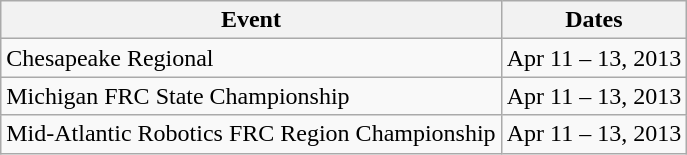<table class="wikitable">
<tr>
<th>Event</th>
<th>Dates</th>
</tr>
<tr>
<td>Chesapeake Regional</td>
<td>Apr 11 – 13, 2013</td>
</tr>
<tr>
<td>Michigan FRC State Championship</td>
<td>Apr 11 – 13, 2013</td>
</tr>
<tr>
<td>Mid-Atlantic Robotics FRC Region Championship</td>
<td>Apr 11 – 13, 2013</td>
</tr>
</table>
